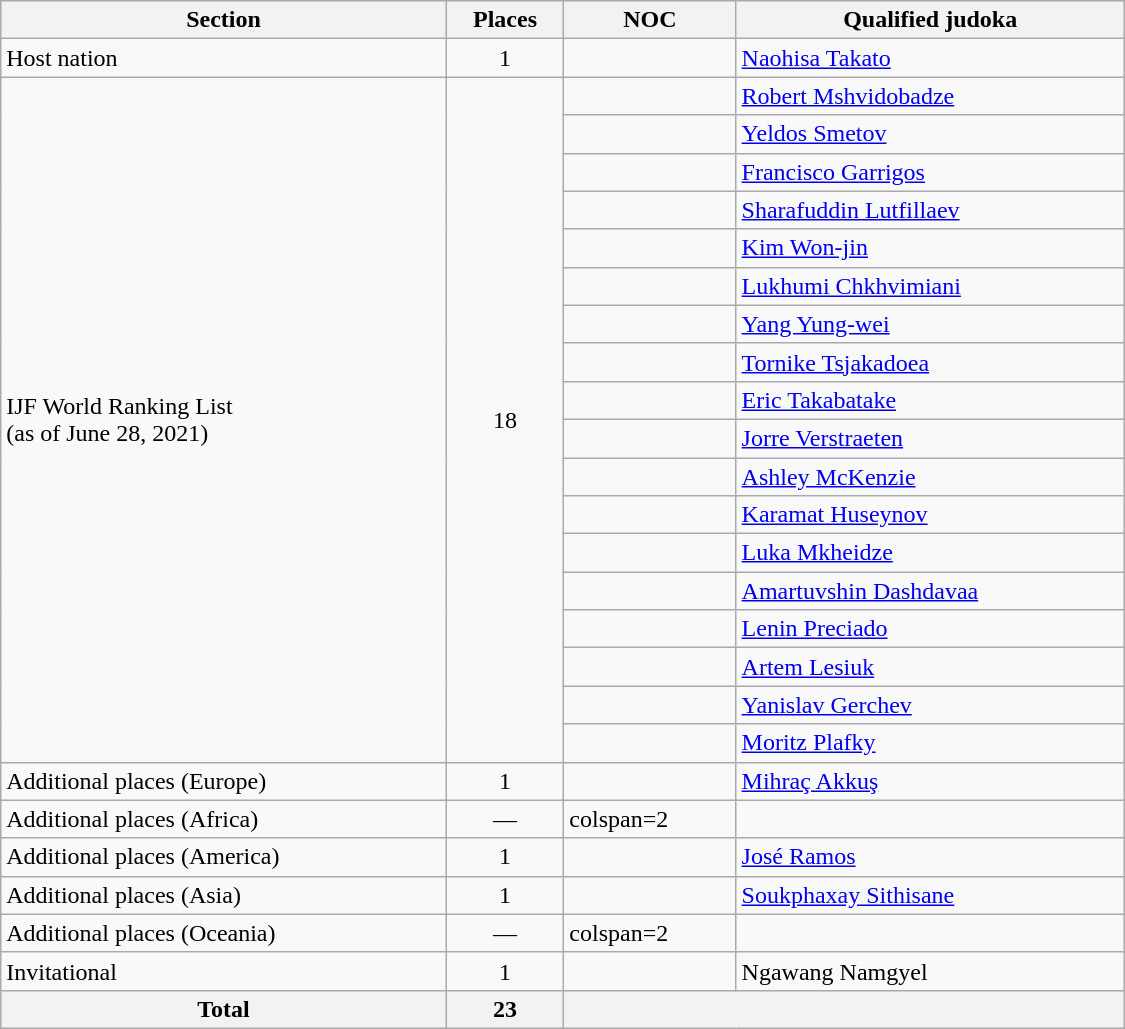<table class="wikitable"  width=750>
<tr>
<th>Section</th>
<th>Places</th>
<th>NOC</th>
<th>Qualified judoka</th>
</tr>
<tr>
<td>Host nation</td>
<td align=center>1</td>
<td></td>
<td><a href='#'>Naohisa Takato</a></td>
</tr>
<tr>
<td rowspan=18>IJF World Ranking List<br>(as of June 28, 2021)</td>
<td rowspan=18 align=center>18</td>
<td></td>
<td><a href='#'>Robert Mshvidobadze</a></td>
</tr>
<tr>
<td></td>
<td><a href='#'>Yeldos Smetov</a></td>
</tr>
<tr>
<td></td>
<td><a href='#'>Francisco Garrigos</a></td>
</tr>
<tr>
<td></td>
<td><a href='#'>Sharafuddin Lutfillaev</a></td>
</tr>
<tr>
<td></td>
<td><a href='#'>Kim Won-jin</a></td>
</tr>
<tr>
<td></td>
<td><a href='#'>Lukhumi Chkhvimiani</a></td>
</tr>
<tr>
<td></td>
<td><a href='#'>Yang Yung-wei</a></td>
</tr>
<tr>
<td></td>
<td><a href='#'>Tornike Tsjakadoea</a></td>
</tr>
<tr>
<td></td>
<td><a href='#'>Eric Takabatake</a></td>
</tr>
<tr>
<td></td>
<td><a href='#'>Jorre Verstraeten</a></td>
</tr>
<tr>
<td></td>
<td><a href='#'>Ashley McKenzie</a></td>
</tr>
<tr>
<td></td>
<td><a href='#'>Karamat Huseynov</a></td>
</tr>
<tr>
<td></td>
<td><a href='#'>Luka Mkheidze</a></td>
</tr>
<tr>
<td></td>
<td><a href='#'>Amartuvshin Dashdavaa</a></td>
</tr>
<tr>
<td></td>
<td><a href='#'>Lenin Preciado</a></td>
</tr>
<tr>
<td></td>
<td><a href='#'>Artem Lesiuk</a></td>
</tr>
<tr>
<td></td>
<td><a href='#'>Yanislav Gerchev</a></td>
</tr>
<tr>
<td></td>
<td><a href='#'>Moritz Plafky</a></td>
</tr>
<tr>
<td>Additional places (Europe)</td>
<td align=center>1</td>
<td></td>
<td><a href='#'>Mihraç Akkuş</a></td>
</tr>
<tr>
<td>Additional places (Africa)</td>
<td align=center>—</td>
<td>colspan=2 </td>
</tr>
<tr>
<td>Additional places (America)</td>
<td align=center>1</td>
<td></td>
<td><a href='#'>José Ramos</a></td>
</tr>
<tr>
<td>Additional places (Asia)</td>
<td align=center>1</td>
<td></td>
<td><a href='#'>Soukphaxay Sithisane</a></td>
</tr>
<tr>
<td>Additional places (Oceania)</td>
<td align=center>—</td>
<td>colspan=2 </td>
</tr>
<tr>
<td>Invitational</td>
<td align=center>1</td>
<td></td>
<td>Ngawang Namgyel</td>
</tr>
<tr>
<th>Total</th>
<th>23</th>
<th colspan=2></th>
</tr>
</table>
